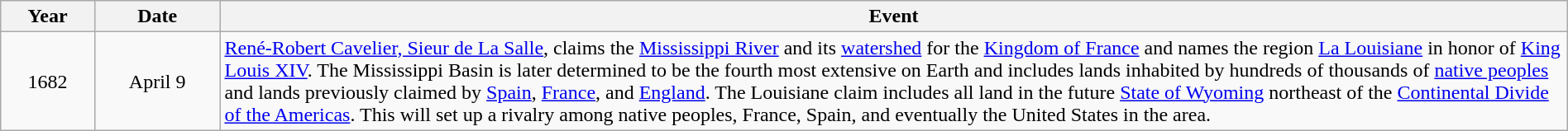<table class="wikitable" style="width:100%;">
<tr>
<th style="width:6%">Year</th>
<th style="width:8%">Date</th>
<th style="width:86%">Event</th>
</tr>
<tr>
<td align=center>1682</td>
<td align=center>April 9</td>
<td><a href='#'>René-Robert Cavelier, Sieur de La Salle</a>, claims the <a href='#'>Mississippi River</a> and its <a href='#'>watershed</a> for the <a href='#'>Kingdom of France</a> and names the region <a href='#'>La Louisiane</a> in honor of <a href='#'>King Louis XIV</a>.  The Mississippi Basin is later determined to be the fourth most extensive on Earth and includes lands inhabited by hundreds of thousands of <a href='#'>native peoples</a> and lands previously claimed by <a href='#'>Spain</a>, <a href='#'>France</a>, and <a href='#'>England</a>.  The Louisiane claim includes all land in the future <a href='#'>State of Wyoming</a> northeast of the <a href='#'>Continental Divide of the Americas</a>. This will set up a rivalry among native peoples, France, Spain, and eventually the United States in the area.</td>
</tr>
</table>
